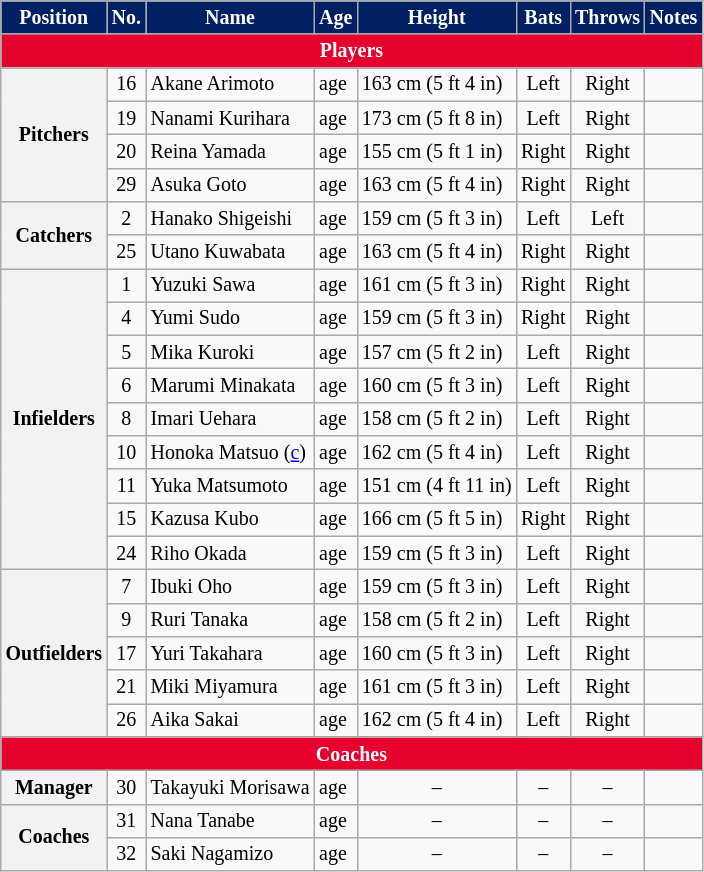<table class="wikitable" style="font-size:smaller">
<tr>
<th style="background-color:#002063; color:#FFFFFF;">Position</th>
<th style="background-color:#002063; color:#FFFFFF;">No.</th>
<th style="background-color:#002063; color:#FFFFFF;">Name</th>
<th style="background-color:#002063; color:#FFFFFF;">Age</th>
<th style="background-color:#002063; color:#FFFFFF;">Height</th>
<th style="background-color:#002063; color:#FFFFFF;">Bats</th>
<th style="background-color:#002063; color:#FFFFFF;">Throws</th>
<th style="background-color:#002063; color:#FFFFFF;">Notes</th>
</tr>
<tr>
<th colspan="8" style="background-color:#E6002D; color:#FFFFFF;">Players</th>
</tr>
<tr>
<th rowspan="4">Pitchers</th>
<td align="center">16</td>
<td> Akane Arimoto</td>
<td>age </td>
<td>163 cm (5 ft 4 in)</td>
<td align="center">Left</td>
<td align="center">Right</td>
<td></td>
</tr>
<tr>
<td align="center">19</td>
<td> Nanami Kurihara</td>
<td>age </td>
<td>173 cm (5 ft 8 in)</td>
<td align="center">Left</td>
<td align="center">Right</td>
<td></td>
</tr>
<tr>
<td align="center">20</td>
<td> Reina Yamada</td>
<td>age </td>
<td>155 cm (5 ft 1 in)</td>
<td align="center">Right</td>
<td align="center">Right</td>
<td></td>
</tr>
<tr>
<td align="center">29</td>
<td> Asuka Goto</td>
<td>age </td>
<td>163 cm (5 ft 4 in)</td>
<td align="center">Right</td>
<td align="center">Right</td>
<td></td>
</tr>
<tr>
<th rowspan="2">Catchers</th>
<td align="center">2</td>
<td> Hanako Shigeishi</td>
<td>age </td>
<td>159 cm (5 ft 3 in)</td>
<td align="center">Left</td>
<td align="center">Left</td>
<td></td>
</tr>
<tr>
<td align="center">25</td>
<td> Utano Kuwabata</td>
<td>age </td>
<td>163 cm (5 ft 4 in)</td>
<td align="center">Right</td>
<td align="center">Right</td>
<td></td>
</tr>
<tr>
<th rowspan="9">Infielders</th>
<td align="center">1</td>
<td> Yuzuki Sawa</td>
<td>age </td>
<td>161 cm (5 ft 3 in)</td>
<td align="center">Right</td>
<td align="center">Right</td>
<td></td>
</tr>
<tr>
<td align="center">4</td>
<td> Yumi Sudo</td>
<td>age </td>
<td>159 cm (5 ft 3 in)</td>
<td align="center">Right</td>
<td align="center">Right</td>
<td></td>
</tr>
<tr>
<td align="center">5</td>
<td> Mika Kuroki</td>
<td>age </td>
<td>157 cm (5 ft 2 in)</td>
<td align="center">Left</td>
<td align="center">Right</td>
<td></td>
</tr>
<tr>
<td align="center">6</td>
<td> Marumi Minakata</td>
<td>age </td>
<td>160 cm (5 ft 3 in)</td>
<td align="center">Left</td>
<td align="center">Right</td>
<td></td>
</tr>
<tr>
<td align="center">8</td>
<td> Imari Uehara</td>
<td>age </td>
<td>158 cm (5 ft 2 in)</td>
<td align="center">Left</td>
<td align="center">Right</td>
<td></td>
</tr>
<tr>
<td align="center">10</td>
<td> Honoka Matsuo (<a href='#'>c</a>)</td>
<td>age </td>
<td>162 cm (5 ft 4 in)</td>
<td align="center">Left</td>
<td align="center">Right</td>
<td></td>
</tr>
<tr>
<td align="center">11</td>
<td> Yuka Matsumoto</td>
<td>age </td>
<td>151 cm (4 ft 11 in)</td>
<td align="center">Left</td>
<td align="center">Right</td>
<td></td>
</tr>
<tr>
<td align="center">15</td>
<td> Kazusa Kubo</td>
<td>age </td>
<td>166 cm (5 ft 5 in)</td>
<td align="center">Right</td>
<td align="center">Right</td>
<td></td>
</tr>
<tr>
<td align="center">24</td>
<td> Riho Okada</td>
<td>age </td>
<td>159 cm (5 ft 3 in)</td>
<td align="center">Left</td>
<td align="center">Right</td>
<td></td>
</tr>
<tr>
<th rowspan="5">Outfielders</th>
<td align="center">7</td>
<td> Ibuki Oho</td>
<td>age </td>
<td>159 cm (5 ft 3 in)</td>
<td align="center">Left</td>
<td align="center">Right</td>
<td></td>
</tr>
<tr>
<td align="center">9</td>
<td> Ruri Tanaka</td>
<td>age </td>
<td>158 cm (5 ft 2 in)</td>
<td align="center">Left</td>
<td align="center">Right</td>
<td></td>
</tr>
<tr>
<td align="center">17</td>
<td> Yuri Takahara</td>
<td>age </td>
<td>160 cm (5 ft 3 in)</td>
<td align="center">Left</td>
<td align="center">Right</td>
<td></td>
</tr>
<tr>
<td align="center">21</td>
<td> Miki Miyamura</td>
<td>age </td>
<td>161 cm (5 ft 3 in)</td>
<td align="center">Left</td>
<td align="center">Right</td>
<td></td>
</tr>
<tr>
<td align="center">26</td>
<td> Aika Sakai</td>
<td>age </td>
<td>162 cm (5 ft 4 in)</td>
<td align="center">Left</td>
<td align="center">Right</td>
<td></td>
</tr>
<tr>
<th colspan="8" style="background-color:#E6002D; color:#FFFFFF;">Coaches</th>
</tr>
<tr>
<th rowspan="1">Manager</th>
<td align="center">30</td>
<td> Takayuki Morisawa</td>
<td>age </td>
<td align="center">–</td>
<td align="center">–</td>
<td align="center">–</td>
<td></td>
</tr>
<tr>
<th rowspan="2">Coaches</th>
<td align="center">31</td>
<td> Nana Tanabe</td>
<td>age </td>
<td align="center">–</td>
<td align="center">–</td>
<td align="center">–</td>
<td></td>
</tr>
<tr>
<td align="center">32</td>
<td> Saki Nagamizo</td>
<td>age </td>
<td align="center">–</td>
<td align="center">–</td>
<td align="center">–</td>
<td></td>
</tr>
</table>
